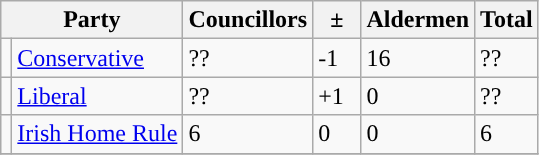<table class="wikitable">
<tr>
<th colspan="2">Party</th>
<th>Councillors</th>
<th>  ±  </th>
<th>Aldermen</th>
<th>Total</th>
</tr>
<tr>
<td style="background-color: "></td>
<td><a href='#'>Conservative</a></td>
<td>??</td>
<td>-1</td>
<td>16</td>
<td>??</td>
</tr>
<tr>
<td style="background-color: "></td>
<td><a href='#'>Liberal</a></td>
<td>??</td>
<td>+1</td>
<td>0</td>
<td>??</td>
</tr>
<tr>
<td style="background-color: "></td>
<td><a href='#'>Irish Home Rule</a></td>
<td>6</td>
<td>0</td>
<td>0</td>
<td>6</td>
</tr>
<tr>
</tr>
</table>
